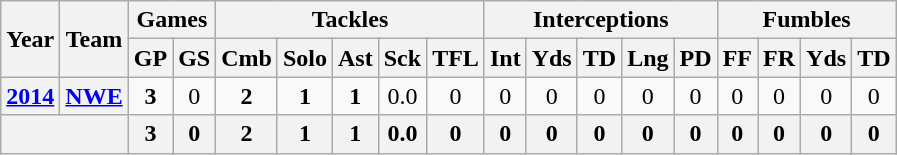<table class="wikitable" style="text-align:center">
<tr>
<th rowspan="2">Year</th>
<th rowspan="2">Team</th>
<th colspan="2">Games</th>
<th colspan="5">Tackles</th>
<th colspan="5">Interceptions</th>
<th colspan="4">Fumbles</th>
</tr>
<tr>
<th>GP</th>
<th>GS</th>
<th>Cmb</th>
<th>Solo</th>
<th>Ast</th>
<th>Sck</th>
<th>TFL</th>
<th>Int</th>
<th>Yds</th>
<th>TD</th>
<th>Lng</th>
<th>PD</th>
<th>FF</th>
<th>FR</th>
<th>Yds</th>
<th>TD</th>
</tr>
<tr>
<th><a href='#'>2014</a></th>
<th><a href='#'>NWE</a></th>
<td><strong>3</strong></td>
<td>0</td>
<td><strong>2</strong></td>
<td><strong>1</strong></td>
<td><strong>1</strong></td>
<td>0.0</td>
<td>0</td>
<td>0</td>
<td>0</td>
<td>0</td>
<td>0</td>
<td>0</td>
<td>0</td>
<td>0</td>
<td>0</td>
<td>0</td>
</tr>
<tr>
<th colspan="2"></th>
<th>3</th>
<th>0</th>
<th>2</th>
<th>1</th>
<th>1</th>
<th>0.0</th>
<th>0</th>
<th>0</th>
<th>0</th>
<th>0</th>
<th>0</th>
<th>0</th>
<th>0</th>
<th>0</th>
<th>0</th>
<th>0</th>
</tr>
</table>
